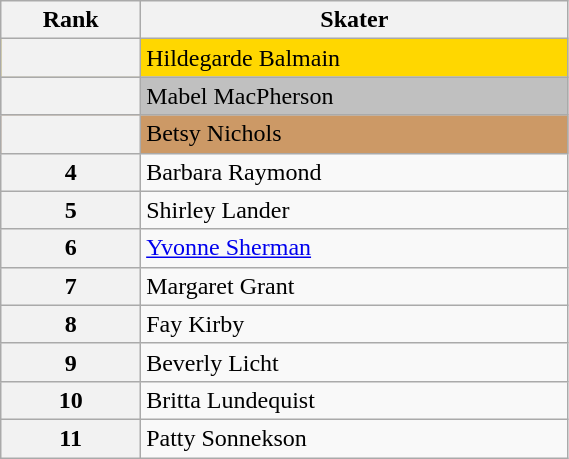<table class="wikitable unsortable" style="text-align:left; width:30%">
<tr>
<th scope="col">Rank</th>
<th scope="col">Skater</th>
</tr>
<tr bgcolor="gold">
<th scope="row"></th>
<td>Hildegarde Balmain</td>
</tr>
<tr bgcolor="silver">
<th scope="row"></th>
<td>Mabel MacPherson</td>
</tr>
<tr bgcolor="cc9966">
<th scope="row"></th>
<td>Betsy Nichols</td>
</tr>
<tr>
<th scope="row">4</th>
<td>Barbara Raymond</td>
</tr>
<tr>
<th scope="row">5</th>
<td>Shirley Lander</td>
</tr>
<tr>
<th scope="row">6</th>
<td><a href='#'>Yvonne Sherman</a></td>
</tr>
<tr>
<th scope="row">7</th>
<td>Margaret Grant</td>
</tr>
<tr>
<th scope="row">8</th>
<td>Fay Kirby</td>
</tr>
<tr>
<th scope="row">9</th>
<td>Beverly Licht</td>
</tr>
<tr>
<th scope="row">10</th>
<td>Britta Lundequist</td>
</tr>
<tr>
<th scope="row">11</th>
<td>Patty Sonnekson</td>
</tr>
</table>
